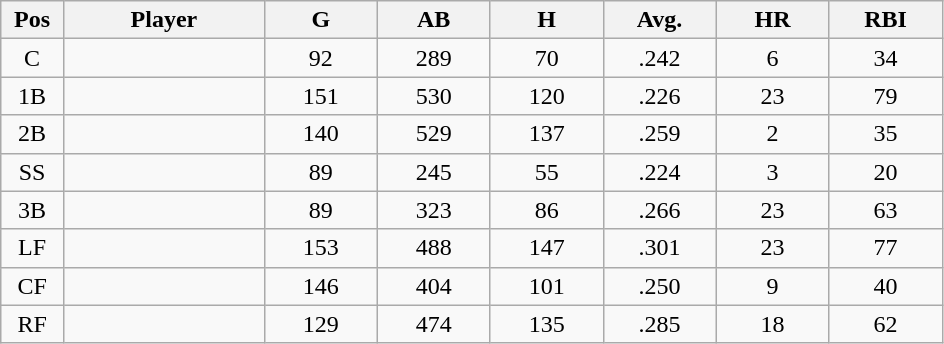<table class="wikitable sortable">
<tr>
<th bgcolor="#DDDDFF" width="5%">Pos</th>
<th bgcolor="#DDDDFF" width="16%">Player</th>
<th bgcolor="#DDDDFF" width="9%">G</th>
<th bgcolor="#DDDDFF" width="9%">AB</th>
<th bgcolor="#DDDDFF" width="9%">H</th>
<th bgcolor="#DDDDFF" width="9%">Avg.</th>
<th bgcolor="#DDDDFF" width="9%">HR</th>
<th bgcolor="#DDDDFF" width="9%">RBI</th>
</tr>
<tr align="center">
<td>C</td>
<td></td>
<td>92</td>
<td>289</td>
<td>70</td>
<td>.242</td>
<td>6</td>
<td>34</td>
</tr>
<tr align="center">
<td>1B</td>
<td></td>
<td>151</td>
<td>530</td>
<td>120</td>
<td>.226</td>
<td>23</td>
<td>79</td>
</tr>
<tr align="center">
<td>2B</td>
<td></td>
<td>140</td>
<td>529</td>
<td>137</td>
<td>.259</td>
<td>2</td>
<td>35</td>
</tr>
<tr align="center">
<td>SS</td>
<td></td>
<td>89</td>
<td>245</td>
<td>55</td>
<td>.224</td>
<td>3</td>
<td>20</td>
</tr>
<tr align="center">
<td>3B</td>
<td></td>
<td>89</td>
<td>323</td>
<td>86</td>
<td>.266</td>
<td>23</td>
<td>63</td>
</tr>
<tr align="center">
<td>LF</td>
<td></td>
<td>153</td>
<td>488</td>
<td>147</td>
<td>.301</td>
<td>23</td>
<td>77</td>
</tr>
<tr align="center">
<td>CF</td>
<td></td>
<td>146</td>
<td>404</td>
<td>101</td>
<td>.250</td>
<td>9</td>
<td>40</td>
</tr>
<tr align="center">
<td>RF</td>
<td></td>
<td>129</td>
<td>474</td>
<td>135</td>
<td>.285</td>
<td>18</td>
<td>62</td>
</tr>
</table>
